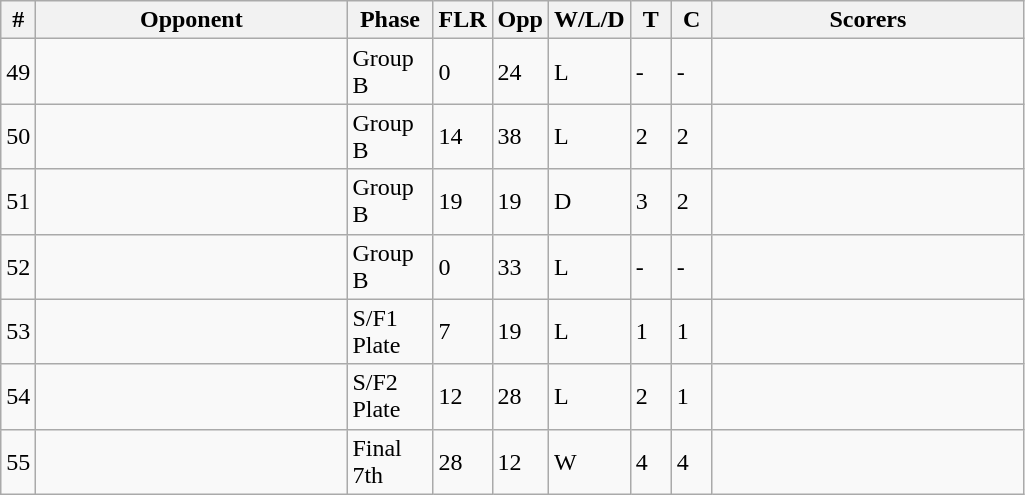<table class="wikitable sortable">
<tr>
<th width=10>#</th>
<th width=200>Opponent</th>
<th width=50>Phase</th>
<th width=30>FLR</th>
<th width=30>Opp</th>
<th width=45>W/L/D</th>
<th width=20>T</th>
<th width=20>C</th>
<th width=200>Scorers</th>
</tr>
<tr>
<td>49</td>
<td></td>
<td>Group B</td>
<td>0</td>
<td>24</td>
<td>L</td>
<td>-</td>
<td>-</td>
<td></td>
</tr>
<tr>
<td>50</td>
<td></td>
<td>Group B</td>
<td>14</td>
<td>38</td>
<td>L</td>
<td>2</td>
<td>2</td>
<td></td>
</tr>
<tr>
<td>51</td>
<td></td>
<td>Group B</td>
<td>19</td>
<td>19</td>
<td>D</td>
<td>3</td>
<td>2</td>
<td></td>
</tr>
<tr>
<td>52</td>
<td></td>
<td>Group B</td>
<td>0</td>
<td>33</td>
<td>L</td>
<td>-</td>
<td>-</td>
<td></td>
</tr>
<tr>
<td>53</td>
<td></td>
<td>S/F1 Plate</td>
<td>7</td>
<td>19</td>
<td>L</td>
<td>1</td>
<td>1</td>
<td></td>
</tr>
<tr>
<td>54</td>
<td></td>
<td>S/F2 Plate</td>
<td>12</td>
<td>28</td>
<td>L</td>
<td>2</td>
<td>1</td>
<td></td>
</tr>
<tr>
<td>55</td>
<td></td>
<td>Final 7th</td>
<td>28</td>
<td>12</td>
<td>W</td>
<td>4</td>
<td>4</td>
<td></td>
</tr>
</table>
